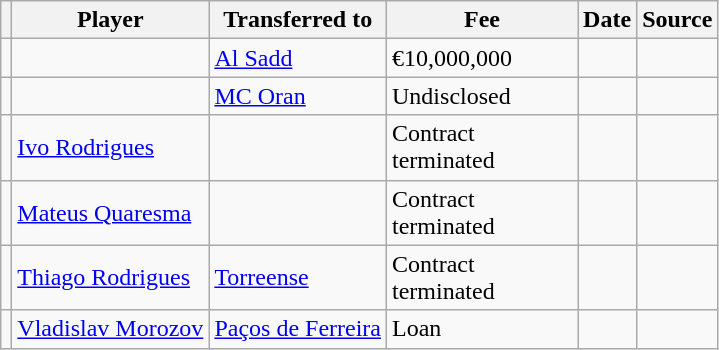<table class="wikitable plainrowheaders sortable">
<tr>
<th></th>
<th scope="col">Player</th>
<th>Transferred to</th>
<th style="width: 120px;">Fee</th>
<th scope="col">Date</th>
<th scope="col">Source</th>
</tr>
<tr>
<td align="center"></td>
<td> </td>
<td> <a href='#'>Al Sadd</a></td>
<td>€10,000,000</td>
<td></td>
<td></td>
</tr>
<tr>
<td align="center"></td>
<td> </td>
<td> <a href='#'>MC Oran</a></td>
<td>Undisclosed</td>
<td></td>
<td></td>
</tr>
<tr>
<td align="center"></td>
<td> <a href='#'>Ivo Rodrigues</a></td>
<td></td>
<td>Contract terminated</td>
<td></td>
<td></td>
</tr>
<tr>
<td align="center"></td>
<td> <a href='#'>Mateus Quaresma</a></td>
<td></td>
<td>Contract terminated</td>
<td></td>
<td></td>
</tr>
<tr>
<td align="center"></td>
<td> <a href='#'>Thiago Rodrigues</a></td>
<td> <a href='#'>Torreense</a></td>
<td>Contract terminated</td>
<td></td>
<td></td>
</tr>
<tr>
<td align="center"></td>
<td> <a href='#'>Vladislav Morozov</a></td>
<td> <a href='#'>Paços de Ferreira</a></td>
<td>Loan</td>
<td></td>
<td></td>
</tr>
</table>
